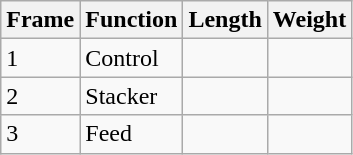<table class="wikitable">
<tr>
<th>Frame</th>
<th>Function</th>
<th>Length</th>
<th>Weight</th>
</tr>
<tr>
<td>1</td>
<td>Control</td>
<td></td>
<td></td>
</tr>
<tr>
<td>2</td>
<td>Stacker</td>
<td></td>
<td></td>
</tr>
<tr>
<td>3</td>
<td>Feed</td>
<td></td>
<td></td>
</tr>
</table>
